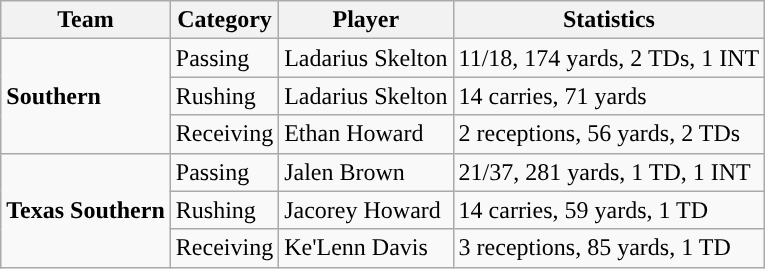<table class="wikitable" style="float: left;">
<tr>
<th>Team</th>
<th>Category</th>
<th>Player</th>
<th>Statistics</th>
</tr>
<tr>
<td rowspan=3><strong>Southern</strong></td>
<td>Passing</td>
<td>Ladarius Skelton</td>
<td>11/18, 174 yards, 2 TDs, 1 INT</td>
</tr>
<tr>
<td>Rushing</td>
<td>Ladarius Skelton</td>
<td>14 carries, 71 yards</td>
</tr>
<tr>
<td>Receiving</td>
<td>Ethan Howard</td>
<td>2 receptions, 56 yards, 2 TDs</td>
</tr>
<tr>
<td rowspan=3><strong>Texas Southern</strong></td>
<td>Passing</td>
<td>Jalen Brown</td>
<td>21/37, 281 yards, 1 TD, 1 INT</td>
</tr>
<tr>
<td>Rushing</td>
<td>Jacorey Howard</td>
<td>14 carries, 59 yards, 1 TD</td>
</tr>
<tr>
<td>Receiving</td>
<td>Ke'Lenn Davis</td>
<td>3 receptions, 85 yards, 1 TD</td>
</tr>
</table>
